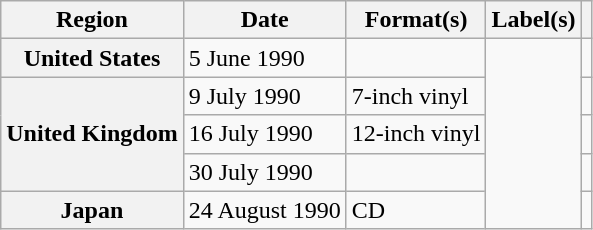<table class="wikitable plainrowheaders">
<tr>
<th scope="col">Region</th>
<th scope="col">Date</th>
<th scope="col">Format(s)</th>
<th scope="col">Label(s)</th>
<th scope="col"></th>
</tr>
<tr>
<th scope="row">United States</th>
<td>5 June 1990</td>
<td></td>
<td rowspan="5"></td>
<td></td>
</tr>
<tr>
<th scope="row" rowspan="3">United Kingdom</th>
<td>9 July 1990</td>
<td>7-inch vinyl</td>
<td></td>
</tr>
<tr>
<td>16 July 1990</td>
<td>12-inch vinyl</td>
<td></td>
</tr>
<tr>
<td>30 July 1990</td>
<td></td>
<td></td>
</tr>
<tr>
<th scope="row">Japan</th>
<td>24 August 1990</td>
<td>CD</td>
<td></td>
</tr>
</table>
